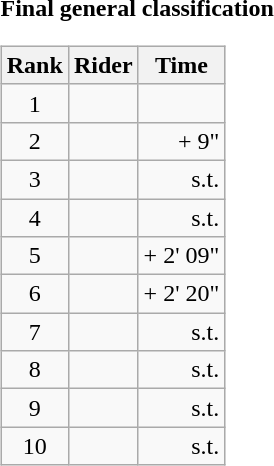<table>
<tr>
<td><strong>Final general classification</strong><br><table class="wikitable">
<tr>
<th scope="col">Rank</th>
<th scope="col">Rider</th>
<th scope="col">Time</th>
</tr>
<tr>
<td style="text-align:center;">1</td>
<td></td>
<td style="text-align:right;"></td>
</tr>
<tr>
<td style="text-align:center;">2</td>
<td></td>
<td style="text-align:right;">+ 9"</td>
</tr>
<tr>
<td style="text-align:center;">3</td>
<td></td>
<td style="text-align:right;">s.t.</td>
</tr>
<tr>
<td style="text-align:center;">4</td>
<td></td>
<td style="text-align:right;">s.t.</td>
</tr>
<tr>
<td style="text-align:center;">5</td>
<td></td>
<td style="text-align:right;">+ 2' 09"</td>
</tr>
<tr>
<td style="text-align:center;">6</td>
<td></td>
<td style="text-align:right;">+ 2' 20"</td>
</tr>
<tr>
<td style="text-align:center;">7</td>
<td></td>
<td style="text-align:right;">s.t.</td>
</tr>
<tr>
<td style="text-align:center;">8</td>
<td></td>
<td style="text-align:right;">s.t.</td>
</tr>
<tr>
<td style="text-align:center;">9</td>
<td></td>
<td style="text-align:right;">s.t.</td>
</tr>
<tr>
<td style="text-align:center;">10</td>
<td></td>
<td style="text-align:right;">s.t.</td>
</tr>
</table>
</td>
</tr>
</table>
